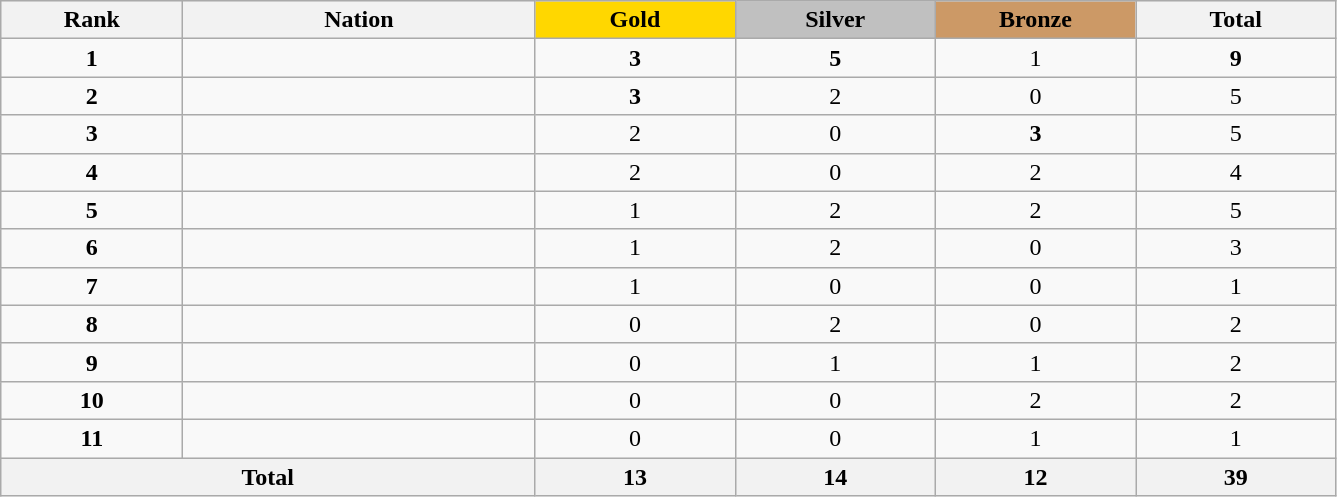<table class="wikitable collapsible autocollapse plainrowheaders" width=70.5% style="text-align:center;">
<tr style="background-color:#EDEDED;">
<th width=100px class="hintergrundfarbe5">Rank</th>
<th width=200px class="hintergrundfarbe6">Nation</th>
<th style="background:    gold; width:15%">Gold</th>
<th style="background:  silver; width:15%">Silver</th>
<th style="background: #CC9966; width:15%">Bronze</th>
<th class="hintergrundfarbe6" style="width:15%">Total</th>
</tr>
<tr>
<td><strong>1</strong></td>
<td align=left></td>
<td><strong>3</strong></td>
<td><strong>5</strong></td>
<td>1</td>
<td><strong>9</strong></td>
</tr>
<tr>
<td><strong>2</strong></td>
<td align=left></td>
<td><strong>3</strong></td>
<td>2</td>
<td>0</td>
<td>5</td>
</tr>
<tr>
<td><strong>3</strong></td>
<td align=left></td>
<td>2</td>
<td>0</td>
<td><strong>3</strong></td>
<td>5</td>
</tr>
<tr>
<td><strong>4</strong></td>
<td align=left></td>
<td>2</td>
<td>0</td>
<td>2</td>
<td>4</td>
</tr>
<tr>
<td><strong>5</strong></td>
<td align=left></td>
<td>1</td>
<td>2</td>
<td>2</td>
<td>5</td>
</tr>
<tr>
<td><strong>6</strong></td>
<td align=left></td>
<td>1</td>
<td>2</td>
<td>0</td>
<td>3</td>
</tr>
<tr>
<td><strong>7</strong></td>
<td align=left></td>
<td>1</td>
<td>0</td>
<td>0</td>
<td>1</td>
</tr>
<tr>
<td><strong>8</strong></td>
<td align=left></td>
<td>0</td>
<td>2</td>
<td>0</td>
<td>2</td>
</tr>
<tr>
<td><strong>9</strong></td>
<td align=left></td>
<td>0</td>
<td>1</td>
<td>1</td>
<td>2</td>
</tr>
<tr>
<td><strong>10</strong></td>
<td align=left></td>
<td>0</td>
<td>0</td>
<td>2</td>
<td>2</td>
</tr>
<tr>
<td><strong>11</strong></td>
<td align=left></td>
<td>0</td>
<td>0</td>
<td>1</td>
<td>1</td>
</tr>
<tr>
<th colspan=2>Total</th>
<th>13</th>
<th>14</th>
<th>12</th>
<th>39</th>
</tr>
</table>
